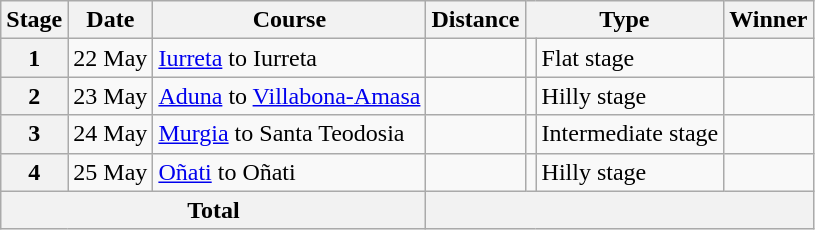<table class=wikitable>
<tr>
<th>Stage</th>
<th>Date</th>
<th>Course</th>
<th>Distance</th>
<th colspan=2>Type</th>
<th>Winner</th>
</tr>
<tr>
<th align=center>1</th>
<td align=center>22 May</td>
<td><a href='#'>Iurreta</a> to Iurreta</td>
<td align=center></td>
<td align=center></td>
<td>Flat stage</td>
<td></td>
</tr>
<tr>
<th align=center>2</th>
<td align=center>23 May</td>
<td><a href='#'>Aduna</a> to <a href='#'>Villabona-Amasa</a></td>
<td align=center></td>
<td></td>
<td>Hilly stage</td>
<td></td>
</tr>
<tr>
<th align=center>3</th>
<td align=center>24 May</td>
<td><a href='#'>Murgia</a> to Santa Teodosia</td>
<td align=center></td>
<td align=center></td>
<td>Intermediate stage</td>
<td></td>
</tr>
<tr>
<th align=center>4</th>
<td align=center>25 May</td>
<td><a href='#'>Oñati</a> to Oñati</td>
<td align=center></td>
<td align=center></td>
<td>Hilly stage</td>
<td></td>
</tr>
<tr>
<th colspan=3>Total</th>
<th colspan=5></th>
</tr>
</table>
